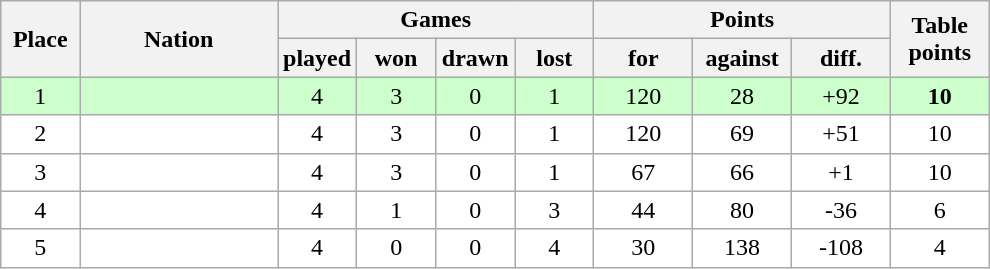<table class="wikitable">
<tr>
<th rowspan=2 width="8%">Place</th>
<th rowspan=2 width="20%">Nation</th>
<th colspan=4 width="32%">Games</th>
<th colspan=3 width="30%">Points</th>
<th rowspan=2 width="10%">Table<br>points</th>
</tr>
<tr>
<th width="8%">played</th>
<th width="8%">won</th>
<th width="8%">drawn</th>
<th width="8%">lost</th>
<th width="10%">for</th>
<th width="10%">against</th>
<th width="10%">diff.</th>
</tr>
<tr bgcolor=#ccffcc align=center>
<td>1</td>
<td align=left><strong></strong></td>
<td>4</td>
<td>3</td>
<td>0</td>
<td>1</td>
<td>120</td>
<td>28</td>
<td>+92</td>
<td><strong>10</strong></td>
</tr>
<tr bgcolor=#ffffff align=center>
<td>2</td>
<td align=left></td>
<td>4</td>
<td>3</td>
<td>0</td>
<td>1</td>
<td>120</td>
<td>69</td>
<td>+51</td>
<td>10</td>
</tr>
<tr bgcolor=#ffffff align=center>
<td>3</td>
<td align=left></td>
<td>4</td>
<td>3</td>
<td>0</td>
<td>1</td>
<td>67</td>
<td>66</td>
<td>+1</td>
<td>10</td>
</tr>
<tr bgcolor=#ffffff align=center>
<td>4</td>
<td align=left></td>
<td>4</td>
<td>1</td>
<td>0</td>
<td>3</td>
<td>44</td>
<td>80</td>
<td>-36</td>
<td>6</td>
</tr>
<tr bgcolor=#ffffff align=center>
<td>5</td>
<td align=left></td>
<td>4</td>
<td>0</td>
<td>0</td>
<td>4</td>
<td>30</td>
<td>138</td>
<td>-108</td>
<td>4</td>
</tr>
</table>
